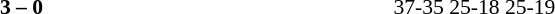<table>
<tr>
<th width=200></th>
<th width=80></th>
<th width=200></th>
<th width=220></th>
</tr>
<tr style=font-size:90%>
<td align=right><strong></strong></td>
<td align=center><strong>3 – 0</strong></td>
<td></td>
<td>37-35 25-18 25-19</td>
</tr>
</table>
